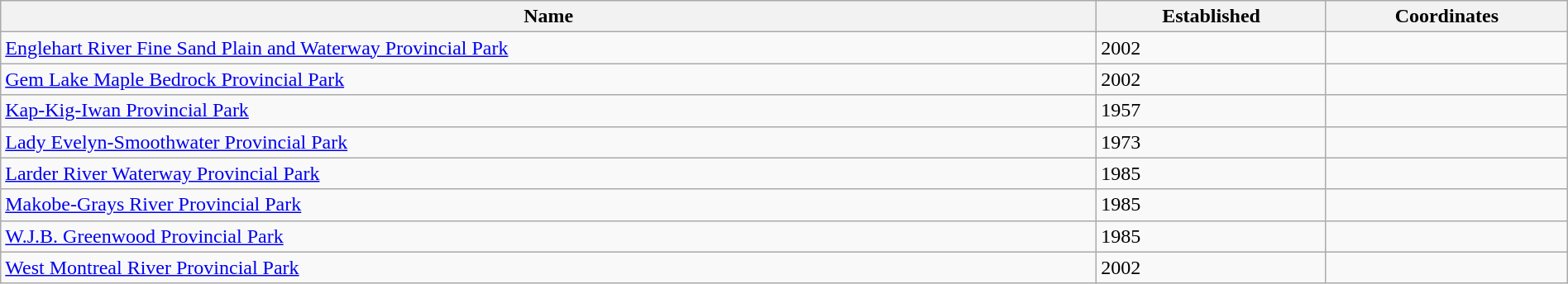<table class='wikitable sortable' style="width:100%">
<tr>
<th>Name</th>
<th>Established</th>
<th>Coordinates</th>
</tr>
<tr>
<td><a href='#'>Englehart River Fine Sand Plain and Waterway Provincial Park</a></td>
<td>2002</td>
<td></td>
</tr>
<tr>
<td><a href='#'>Gem Lake Maple Bedrock Provincial Park</a></td>
<td>2002</td>
<td></td>
</tr>
<tr>
<td><a href='#'>Kap-Kig-Iwan Provincial Park</a></td>
<td>1957</td>
<td></td>
</tr>
<tr>
<td><a href='#'>Lady Evelyn-Smoothwater Provincial Park</a></td>
<td>1973</td>
<td></td>
</tr>
<tr>
<td><a href='#'>Larder River Waterway Provincial Park</a></td>
<td>1985</td>
<td></td>
</tr>
<tr>
<td><a href='#'>Makobe-Grays River Provincial Park</a></td>
<td>1985</td>
<td></td>
</tr>
<tr>
<td><a href='#'>W.J.B. Greenwood Provincial Park</a></td>
<td>1985</td>
<td></td>
</tr>
<tr>
<td><a href='#'>West Montreal River Provincial Park</a></td>
<td>2002</td>
<td></td>
</tr>
</table>
